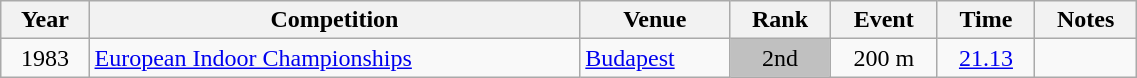<table class="wikitable" width=60% style="font-size:100%; text-align:center;">
<tr>
<th>Year</th>
<th>Competition</th>
<th>Venue</th>
<th>Rank</th>
<th>Event</th>
<th>Time</th>
<th>Notes</th>
</tr>
<tr>
<td>1983</td>
<td align=left><a href='#'>European Indoor Championships</a></td>
<td align=left> <a href='#'>Budapest</a></td>
<td bgcolor=silver>2nd</td>
<td>200 m</td>
<td><a href='#'>21.13</a></td>
<td></td>
</tr>
</table>
